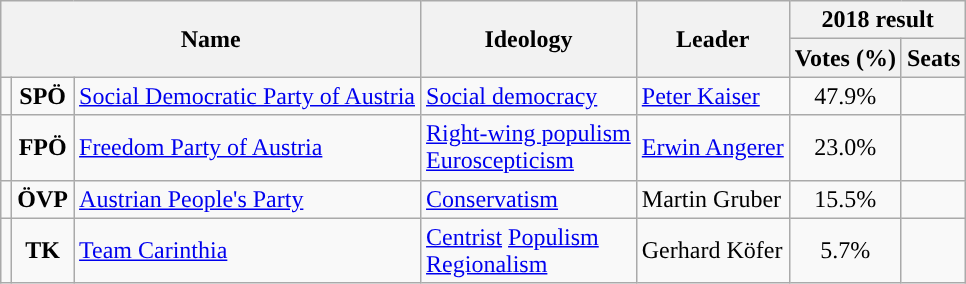<table class="wikitable">
<tr>
<th rowspan="2" colspan="3">Name</th>
<th rowspan="2">Ideology</th>
<th rowspan="2">Leader</th>
<th colspan="3">2018 result</th>
</tr>
<tr>
<th>Votes (%)</th>
<th>Seats</th>
</tr>
<tr>
<td style="background:"></td>
<td style="text-align:center;"><strong>SPÖ</strong></td>
<td><a href='#'>Social Democratic Party of Austria</a><br></td>
<td><a href='#'>Social democracy</a></td>
<td><a href='#'>Peter Kaiser</a></td>
<td style="text-align:center;">47.9%</td>
<td></td>
</tr>
<tr>
<td style="background:"></td>
<td style="text-align:center;"><strong>FPÖ</strong></td>
<td><a href='#'>Freedom Party of Austria</a><br></td>
<td><a href='#'>Right-wing populism</a><br><a href='#'>Euroscepticism</a></td>
<td><a href='#'>Erwin Angerer</a></td>
<td style="text-align:center;">23.0%</td>
<td></td>
</tr>
<tr>
<td style="background:"></td>
<td style="text-align:center;"><strong>ÖVP</strong></td>
<td><a href='#'>Austrian People's Party</a><br></td>
<td><a href='#'>Conservatism</a></td>
<td>Martin Gruber</td>
<td style="text-align:center;">15.5%</td>
<td></td>
</tr>
<tr>
<td style="background:"></td>
<td style="text-align:center;"><strong>TK</strong></td>
<td><a href='#'>Team Carinthia</a><br></td>
<td><a href='#'>Centrist</a> <a href='#'>Populism</a><br><a href='#'>Regionalism</a></td>
<td>Gerhard Köfer</td>
<td style="text-align:center;">5.7%</td>
<td></td>
</tr>
</table>
